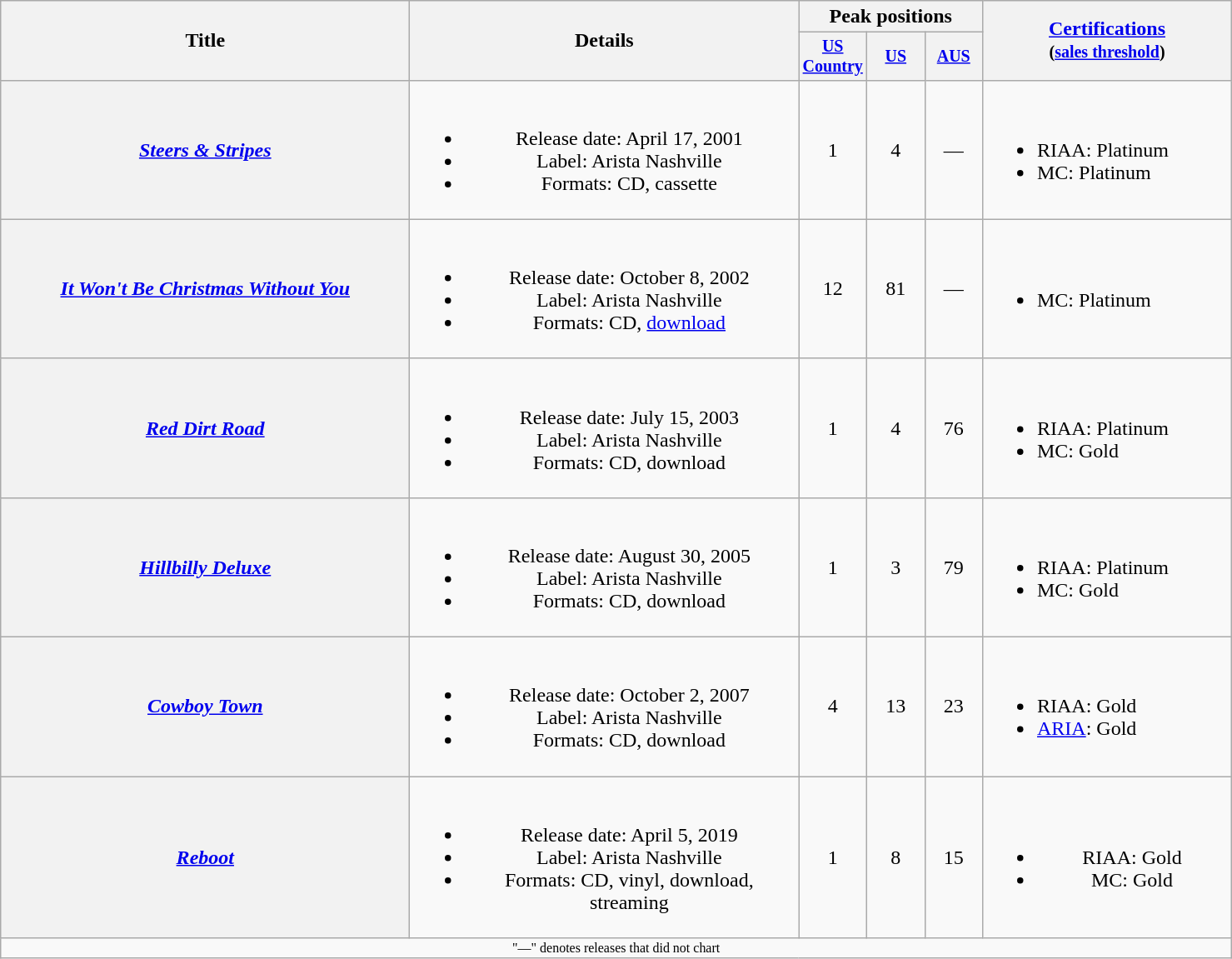<table class="wikitable plainrowheaders" style="text-align:center;">
<tr>
<th rowspan="2" style="width:20em;">Title</th>
<th rowspan="2" style="width:19em;">Details</th>
<th colspan="3">Peak positions</th>
<th rowspan="2" style="width:12em;"><a href='#'>Certifications</a><br><small>(<a href='#'>sales threshold</a>)</small></th>
</tr>
<tr style="font-size:smaller;">
<th width="40"><a href='#'>US Country</a><br></th>
<th width="40"><a href='#'>US</a><br></th>
<th width="40"><a href='#'>AUS</a><br></th>
</tr>
<tr>
<th scope="row"><em><a href='#'>Steers & Stripes</a></em></th>
<td><br><ul><li>Release date: April 17, 2001</li><li>Label: Arista Nashville</li><li>Formats: CD, cassette</li></ul></td>
<td>1</td>
<td>4</td>
<td>—</td>
<td align="left"><br><ul><li>RIAA: Platinum</li><li>MC: Platinum</li></ul></td>
</tr>
<tr>
<th scope="row"><em><a href='#'>It Won't Be Christmas Without You</a></em></th>
<td><br><ul><li>Release date: October 8, 2002</li><li>Label: Arista Nashville</li><li>Formats: CD, <a href='#'>download</a></li></ul></td>
<td>12</td>
<td>81</td>
<td>—</td>
<td align="left"><br><ul><li>MC: Platinum</li></ul></td>
</tr>
<tr>
<th scope="row"><em><a href='#'>Red Dirt Road</a></em></th>
<td><br><ul><li>Release date: July 15, 2003</li><li>Label: Arista Nashville</li><li>Formats: CD, download</li></ul></td>
<td>1</td>
<td>4</td>
<td>76</td>
<td align="left"><br><ul><li>RIAA: Platinum</li><li>MC: Gold</li></ul></td>
</tr>
<tr>
<th scope="row"><em><a href='#'>Hillbilly Deluxe</a></em></th>
<td><br><ul><li>Release date: August 30, 2005</li><li>Label: Arista Nashville</li><li>Formats: CD, download</li></ul></td>
<td>1</td>
<td>3</td>
<td>79</td>
<td align="left"><br><ul><li>RIAA: Platinum</li><li>MC: Gold</li></ul></td>
</tr>
<tr>
<th scope="row"><em><a href='#'>Cowboy Town</a></em></th>
<td><br><ul><li>Release date: October 2, 2007</li><li>Label: Arista Nashville</li><li>Formats: CD, download</li></ul></td>
<td>4</td>
<td>13</td>
<td>23</td>
<td align="left"><br><ul><li>RIAA: Gold</li><li><a href='#'>ARIA</a>: Gold</li></ul></td>
</tr>
<tr>
<th scope="row"><em><a href='#'>Reboot</a></em></th>
<td><br><ul><li>Release date: April 5, 2019</li><li>Label: Arista Nashville</li><li>Formats: CD, vinyl, download, streaming</li></ul></td>
<td>1</td>
<td>8</td>
<td>15</td>
<td><br><ul><li>RIAA: Gold</li><li>MC: Gold</li></ul></td>
</tr>
<tr>
<td colspan="6" style="font-size:8pt">"—" denotes releases that did not chart</td>
</tr>
</table>
